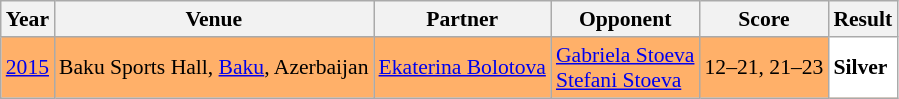<table class="sortable wikitable" style="font-size: 90%;">
<tr>
<th>Year</th>
<th>Venue</th>
<th>Partner</th>
<th>Opponent</th>
<th>Score</th>
<th>Result</th>
</tr>
<tr style="background:#FFB069">
<td align="center"><a href='#'>2015</a></td>
<td align="left">Baku Sports Hall, <a href='#'>Baku</a>, Azerbaijan</td>
<td align="left"> <a href='#'>Ekaterina Bolotova</a></td>
<td align="left"> <a href='#'>Gabriela Stoeva</a><br> <a href='#'>Stefani Stoeva</a></td>
<td align="left">12–21, 21–23</td>
<td style="text-align:left; background:white"> <strong>Silver</strong></td>
</tr>
</table>
